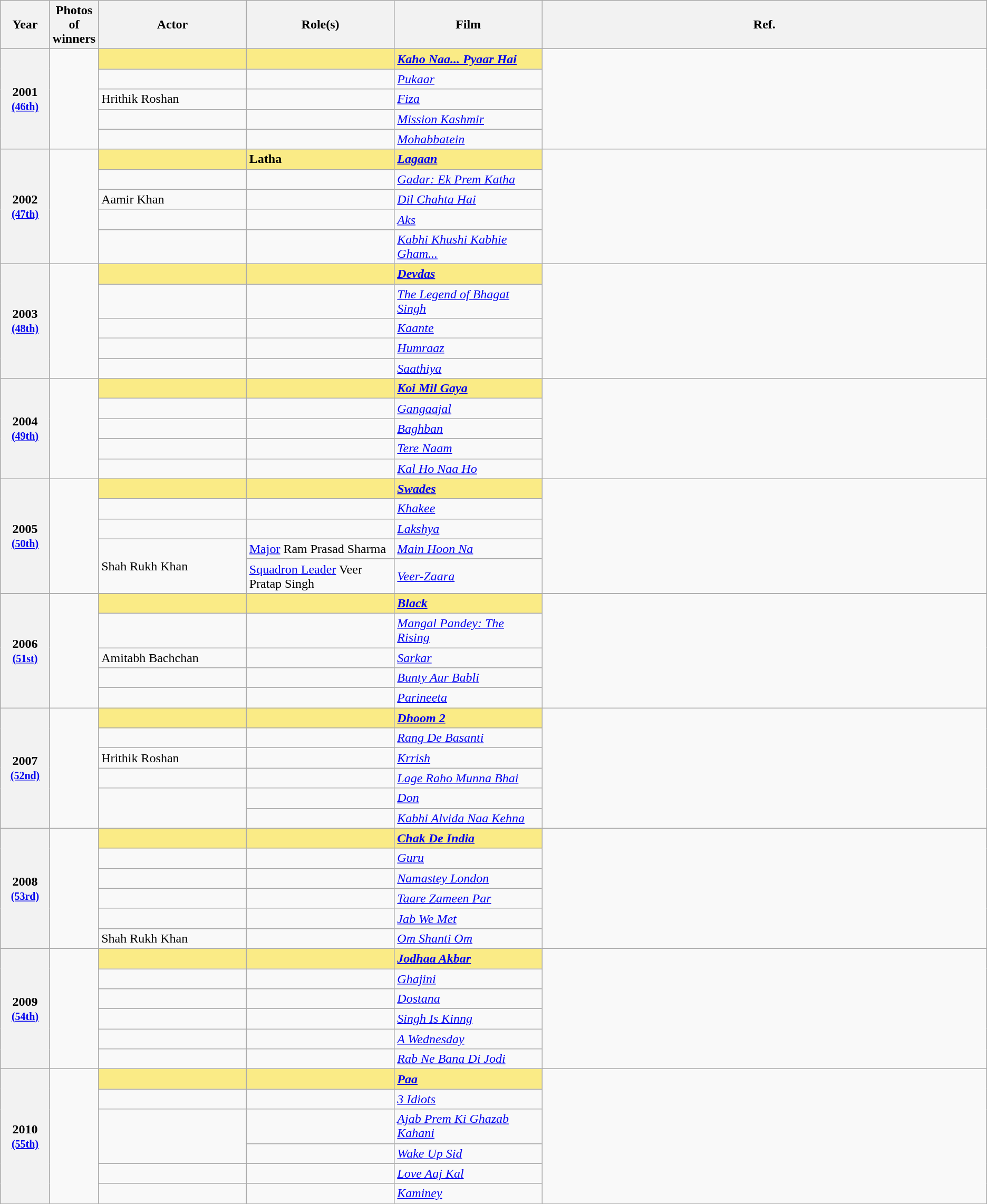<table class="wikitable sortable" style="text-align:left;">
<tr>
<th scope="col" style="width:5%; text-align:center;">Year</th>
<th scope="col" style="width:3%;text-align:center;">Photos of winners</th>
<th scope="col" style="width:15%;text-align:center;">Actor</th>
<th scope="col" style="width:15%;text-align:center;">Role(s)</th>
<th scope="col" style="width:15%;text-align:center;">Film</th>
<th>Ref.</th>
</tr>
<tr>
<th scope="row" rowspan=5 style="text-align:center">2001 <br><small><a href='#'>(46th)</a> </small></th>
<td rowspan=5 style="text-align:center"></td>
<td style="background:#FAEB86;"><strong></strong> </td>
<td style="background:#FAEB86;"><strong></strong></td>
<td style="background:#FAEB86;"><strong><em><a href='#'>Kaho Naa... Pyaar Hai</a></em></strong></td>
<td rowspan="5"></td>
</tr>
<tr>
<td></td>
<td></td>
<td><em><a href='#'>Pukaar</a></em></td>
</tr>
<tr>
<td>Hrithik Roshan</td>
<td></td>
<td><em><a href='#'>Fiza</a></em></td>
</tr>
<tr>
<td></td>
<td></td>
<td><em><a href='#'>Mission Kashmir</a></em></td>
</tr>
<tr>
<td></td>
<td></td>
<td><em><a href='#'>Mohabbatein</a></em></td>
</tr>
<tr>
<th scope="row" rowspan=5 style="text-align:center">2002 <br><small><a href='#'>(47th)</a> </small></th>
<td rowspan=5 style="text-align:center"></td>
<td style="background:#FAEB86;"><strong></strong> </td>
<td style="background:#FAEB86;"><strong></strong> <strong>Latha</strong></td>
<td style="background:#FAEB86;"><strong><em><a href='#'>Lagaan</a></em></strong></td>
<td rowspan="5"></td>
</tr>
<tr>
<td></td>
<td></td>
<td><em><a href='#'>Gadar: Ek Prem Katha</a></em></td>
</tr>
<tr>
<td>Aamir Khan</td>
<td></td>
<td><em><a href='#'>Dil Chahta Hai</a></em></td>
</tr>
<tr>
<td></td>
<td></td>
<td><em><a href='#'>Aks</a></em></td>
</tr>
<tr>
<td></td>
<td></td>
<td><em><a href='#'>Kabhi Khushi Kabhie Gham...</a></em></td>
</tr>
<tr>
<th scope="row" rowspan=5 style="text-align:center">2003 <br><small><a href='#'>(48th)</a> </small></th>
<td rowspan=5 style="text-align:center"></td>
<td style="background:#FAEB86;"><strong></strong> </td>
<td style="background:#FAEB86;"><strong></strong></td>
<td style="background:#FAEB86;"><strong><em><a href='#'>Devdas</a></em></strong></td>
<td rowspan="5"></td>
</tr>
<tr>
<td></td>
<td></td>
<td><em><a href='#'>The Legend of Bhagat Singh</a></em></td>
</tr>
<tr>
<td></td>
<td></td>
<td><em><a href='#'>Kaante</a></em></td>
</tr>
<tr>
<td></td>
<td></td>
<td><em><a href='#'>Humraaz</a></em></td>
</tr>
<tr>
<td></td>
<td></td>
<td><em><a href='#'>Saathiya</a></em></td>
</tr>
<tr>
<th scope="row" rowspan=5 style="text-align:center">2004 <br><small><a href='#'>(49th)</a> </small></th>
<td rowspan=5 style="text-align:center"></td>
<td style="background:#FAEB86;"><strong></strong> </td>
<td style="background:#FAEB86;"><strong></strong></td>
<td style="background:#FAEB86;"><strong><em><a href='#'>Koi Mil Gaya</a></em></strong></td>
<td rowspan="5"></td>
</tr>
<tr>
<td></td>
<td></td>
<td><em><a href='#'>Gangaajal</a></em></td>
</tr>
<tr>
<td></td>
<td></td>
<td><em><a href='#'>Baghban</a></em></td>
</tr>
<tr>
<td></td>
<td></td>
<td><em><a href='#'>Tere Naam</a></em></td>
</tr>
<tr>
<td></td>
<td></td>
<td><em><a href='#'>Kal Ho Naa Ho</a></em></td>
</tr>
<tr>
<th rowspan="5" scope="row" style="text-align:center">2005 <br><small><a href='#'>(50th)</a> </small></th>
<td rowspan="5" style="text-align:center"></td>
<td style="background:#FAEB86;"><strong></strong> </td>
<td style="background:#FAEB86;"><strong></strong></td>
<td style="background:#FAEB86;"><strong><em><a href='#'>Swades</a></em></strong></td>
<td rowspan="5"></td>
</tr>
<tr>
<td></td>
<td></td>
<td><em><a href='#'>Khakee</a></em></td>
</tr>
<tr>
<td></td>
<td></td>
<td><em><a href='#'>Lakshya</a></em></td>
</tr>
<tr>
<td rowspan="2">Shah Rukh Khan</td>
<td><a href='#'>Major</a> Ram Prasad Sharma</td>
<td><em><a href='#'>Main Hoon Na</a></em></td>
</tr>
<tr>
<td><a href='#'>Squadron Leader</a> Veer Pratap Singh</td>
<td><em><a href='#'>Veer-Zaara</a></em></td>
</tr>
<tr>
</tr>
<tr>
<th scope="row" rowspan=5 style="text-align:center">2006 <br><small><a href='#'>(51st)</a> </small></th>
<td rowspan=5 style="text-align:center"></td>
<td style="background:#FAEB86;"><strong></strong> </td>
<td style="background:#FAEB86;"><strong></strong></td>
<td style="background:#FAEB86;"><strong><em><a href='#'>Black</a></em></strong></td>
<td rowspan="5"></td>
</tr>
<tr>
<td></td>
<td></td>
<td><em><a href='#'>Mangal Pandey: The Rising</a></em></td>
</tr>
<tr>
<td>Amitabh Bachchan</td>
<td></td>
<td><em><a href='#'>Sarkar</a></em></td>
</tr>
<tr>
<td></td>
<td></td>
<td><em><a href='#'>Bunty Aur Babli</a></em></td>
</tr>
<tr>
<td></td>
<td></td>
<td><em><a href='#'>Parineeta</a></em></td>
</tr>
<tr>
<th scope="row" rowspan=6 style="text-align:center">2007 <br><small><a href='#'>(52nd)</a> </small></th>
<td rowspan=6 style="text-align:center"></td>
<td style="background:#FAEB86;"><strong></strong> </td>
<td style="background:#FAEB86;"><strong></strong></td>
<td style="background:#FAEB86;"><strong><em><a href='#'>Dhoom 2</a></em></strong></td>
<td rowspan="6"></td>
</tr>
<tr>
<td></td>
<td></td>
<td><em><a href='#'>Rang De Basanti</a></em></td>
</tr>
<tr>
<td>Hrithik Roshan</td>
<td></td>
<td><em><a href='#'>Krrish</a></em></td>
</tr>
<tr>
<td></td>
<td></td>
<td><em><a href='#'>Lage Raho Munna Bhai</a></em></td>
</tr>
<tr>
<td rowspan=2></td>
<td></td>
<td><em><a href='#'>Don</a></em></td>
</tr>
<tr>
<td></td>
<td><em><a href='#'>Kabhi Alvida Naa Kehna</a></em></td>
</tr>
<tr>
<th scope="row" rowspan=6 style="text-align:center">2008 <br><small><a href='#'>(53rd)</a> </small></th>
<td rowspan=6 style="text-align:center"></td>
<td style="background:#FAEB86;"><strong></strong> </td>
<td style="background:#FAEB86;"><strong></strong></td>
<td style="background:#FAEB86;"><strong><em><a href='#'>Chak De India</a></em></strong></td>
<td rowspan="6"></td>
</tr>
<tr>
<td></td>
<td></td>
<td><em><a href='#'>Guru</a></em></td>
</tr>
<tr>
<td></td>
<td></td>
<td><em><a href='#'>Namastey London</a></em></td>
</tr>
<tr>
<td></td>
<td></td>
<td><em><a href='#'>Taare Zameen Par</a></em></td>
</tr>
<tr>
<td></td>
<td></td>
<td><em><a href='#'>Jab We Met</a></em></td>
</tr>
<tr>
<td>Shah Rukh Khan</td>
<td></td>
<td><em><a href='#'>Om Shanti Om</a></em></td>
</tr>
<tr>
<th scope="row" rowspan=6 style="text-align:center">2009 <br><small><a href='#'>(54th)</a> </small></th>
<td rowspan=6 style="text-align:center"></td>
<td style="background:#FAEB86;"><strong></strong> </td>
<td style="background:#FAEB86;"><strong></strong></td>
<td style="background:#FAEB86;"><strong><em><a href='#'>Jodhaa Akbar</a></em></strong></td>
<td rowspan="6"></td>
</tr>
<tr>
<td></td>
<td></td>
<td><em><a href='#'>Ghajini</a></em></td>
</tr>
<tr>
<td></td>
<td></td>
<td><em><a href='#'>Dostana</a></em></td>
</tr>
<tr>
<td></td>
<td></td>
<td><em><a href='#'>Singh Is Kinng</a></em></td>
</tr>
<tr>
<td></td>
<td></td>
<td><em><a href='#'>A Wednesday</a></em></td>
</tr>
<tr>
<td></td>
<td></td>
<td><em><a href='#'>Rab Ne Bana Di Jodi</a></em></td>
</tr>
<tr>
<th scope="row" rowspan=6 style="text-align:center">2010 <br><small><a href='#'>(55th)</a> </small></th>
<td rowspan=6 style="text-align:center"></td>
<td style="background:#FAEB86;"><strong></strong> </td>
<td style="background:#FAEB86;"><strong></strong></td>
<td style="background:#FAEB86;"><strong><em><a href='#'>Paa</a></em></strong></td>
<td rowspan="6"></td>
</tr>
<tr>
<td></td>
<td></td>
<td><em><a href='#'>3 Idiots</a></em></td>
</tr>
<tr>
<td rowspan=2></td>
<td></td>
<td><em><a href='#'>Ajab Prem Ki Ghazab Kahani</a></em></td>
</tr>
<tr>
<td></td>
<td><em><a href='#'>Wake Up Sid</a></em></td>
</tr>
<tr>
<td></td>
<td></td>
<td><em><a href='#'>Love Aaj Kal</a></em></td>
</tr>
<tr>
<td></td>
<td></td>
<td><em><a href='#'>Kaminey</a></em></td>
</tr>
</table>
